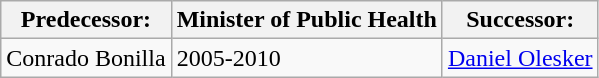<table class="wikitable">
<tr>
<th>Predecessor:</th>
<th>Minister of Public Health</th>
<th>Successor:</th>
</tr>
<tr>
<td>Conrado Bonilla</td>
<td>2005-2010</td>
<td><a href='#'>Daniel Olesker</a></td>
</tr>
</table>
